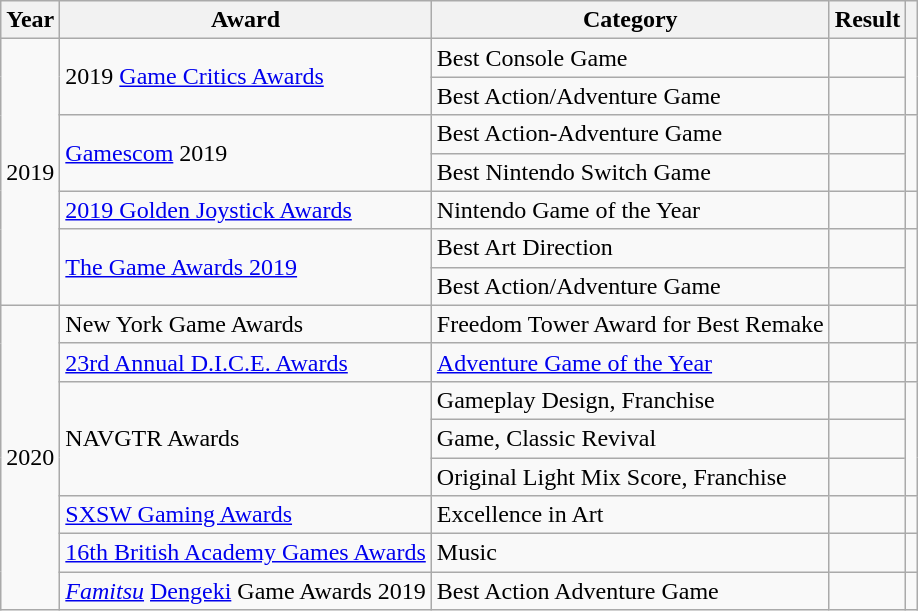<table class="wikitable sortable">
<tr>
<th>Year</th>
<th>Award</th>
<th>Category</th>
<th>Result</th>
<th></th>
</tr>
<tr>
<td style="text-align:center;" rowspan="7">2019</td>
<td rowspan="2">2019 <a href='#'>Game Critics Awards</a></td>
<td>Best Console Game</td>
<td></td>
<td rowspan="2"></td>
</tr>
<tr>
<td>Best Action/Adventure Game</td>
<td></td>
</tr>
<tr>
<td rowspan="2"><a href='#'>Gamescom</a> 2019</td>
<td>Best Action-Adventure Game</td>
<td></td>
<td rowspan="2"></td>
</tr>
<tr>
<td>Best Nintendo Switch Game</td>
<td></td>
</tr>
<tr>
<td><a href='#'>2019 Golden Joystick Awards</a></td>
<td>Nintendo Game of the Year</td>
<td></td>
<td></td>
</tr>
<tr>
<td rowspan="2"><a href='#'>The Game Awards 2019</a></td>
<td>Best Art Direction</td>
<td></td>
<td rowspan="2"></td>
</tr>
<tr>
<td>Best Action/Adventure Game</td>
<td></td>
</tr>
<tr>
<td style="text-align:center;" rowspan="8">2020</td>
<td>New York Game Awards</td>
<td>Freedom Tower Award for Best Remake</td>
<td></td>
<td></td>
</tr>
<tr>
<td><a href='#'>23rd Annual D.I.C.E. Awards</a></td>
<td><a href='#'>Adventure Game of the Year</a></td>
<td></td>
<td></td>
</tr>
<tr>
<td rowspan="3">NAVGTR Awards</td>
<td>Gameplay Design, Franchise</td>
<td></td>
<td rowspan="3"></td>
</tr>
<tr>
<td>Game, Classic Revival</td>
<td></td>
</tr>
<tr>
<td>Original Light Mix Score, Franchise</td>
<td></td>
</tr>
<tr>
<td><a href='#'>SXSW Gaming Awards</a></td>
<td>Excellence in Art</td>
<td></td>
<td></td>
</tr>
<tr>
<td><a href='#'>16th British Academy Games Awards</a></td>
<td>Music</td>
<td></td>
<td></td>
</tr>
<tr>
<td><em><a href='#'>Famitsu</a></em> <a href='#'>Dengeki</a> Game Awards 2019</td>
<td>Best Action Adventure Game</td>
<td></td>
<td></td>
</tr>
</table>
